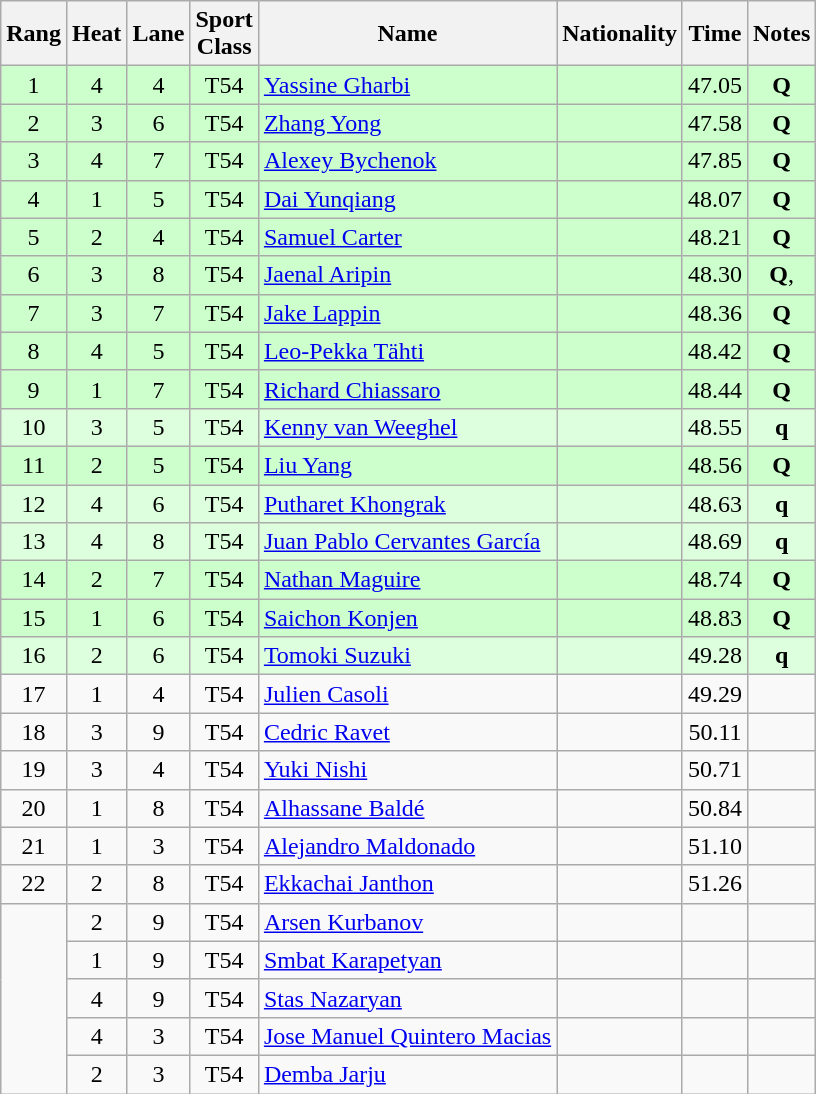<table class="wikitable sortable" style="text-align:center">
<tr>
<th>Rang</th>
<th>Heat</th>
<th>Lane</th>
<th>Sport<br>Class</th>
<th>Name</th>
<th>Nationality</th>
<th>Time</th>
<th>Notes</th>
</tr>
<tr bgcolor="ccffcc">
<td>1</td>
<td>4</td>
<td>4</td>
<td>T54</td>
<td align="left"><a href='#'>Yassine Gharbi</a></td>
<td align="left"></td>
<td>47.05</td>
<td><strong>Q</strong></td>
</tr>
<tr bgcolor="ccffcc">
<td>2</td>
<td>3</td>
<td>6</td>
<td>T54</td>
<td align="left"><a href='#'>Zhang Yong</a></td>
<td align="left"></td>
<td>47.58</td>
<td><strong>Q</strong></td>
</tr>
<tr bgcolor="ccffcc">
<td>3</td>
<td>4</td>
<td>7</td>
<td>T54</td>
<td align="left"><a href='#'>Alexey Bychenok</a></td>
<td align="left"></td>
<td>47.85</td>
<td><strong>Q</strong></td>
</tr>
<tr bgcolor="ccffcc">
<td>4</td>
<td>1</td>
<td>5</td>
<td>T54</td>
<td align="left"><a href='#'>Dai Yunqiang</a></td>
<td align="left"></td>
<td>48.07</td>
<td><strong>Q</strong></td>
</tr>
<tr bgcolor="ccffcc">
<td>5</td>
<td>2</td>
<td>4</td>
<td>T54</td>
<td align="left"><a href='#'>Samuel Carter</a></td>
<td align="left"></td>
<td>48.21</td>
<td><strong>Q</strong></td>
</tr>
<tr bgcolor="ccffcc">
<td>6</td>
<td>3</td>
<td>8</td>
<td>T54</td>
<td align="left"><a href='#'>Jaenal Aripin</a></td>
<td align="left"></td>
<td>48.30</td>
<td><strong>Q</strong>, </td>
</tr>
<tr bgcolor="ccffcc">
<td>7</td>
<td>3</td>
<td>7</td>
<td>T54</td>
<td align="left"><a href='#'>Jake Lappin</a></td>
<td align="left"></td>
<td>48.36</td>
<td><strong>Q</strong></td>
</tr>
<tr bgcolor="ccffcc">
<td>8</td>
<td>4</td>
<td>5</td>
<td>T54</td>
<td align="left"><a href='#'>Leo-Pekka Tähti</a></td>
<td align="left"></td>
<td>48.42</td>
<td><strong>Q</strong></td>
</tr>
<tr bgcolor="ccffcc">
<td>9</td>
<td>1</td>
<td>7</td>
<td>T54</td>
<td align="left"><a href='#'>Richard Chiassaro</a></td>
<td align="left"></td>
<td>48.44</td>
<td><strong>Q</strong></td>
</tr>
<tr bgcolor="ddffdd">
<td>10</td>
<td>3</td>
<td>5</td>
<td>T54</td>
<td align="left"><a href='#'>Kenny van Weeghel</a></td>
<td align="left"></td>
<td>48.55</td>
<td><strong>q</strong></td>
</tr>
<tr bgcolor="ccffcc">
<td>11</td>
<td>2</td>
<td>5</td>
<td>T54</td>
<td align="left"><a href='#'>Liu Yang</a></td>
<td align="left"></td>
<td>48.56</td>
<td><strong>Q</strong></td>
</tr>
<tr bgcolor="ddffdd">
<td>12</td>
<td>4</td>
<td>6</td>
<td>T54</td>
<td align="left"><a href='#'>Putharet Khongrak</a></td>
<td align="left"></td>
<td>48.63</td>
<td><strong>q</strong></td>
</tr>
<tr bgcolor="ddffdd">
<td>13</td>
<td>4</td>
<td>8</td>
<td>T54</td>
<td align="left"><a href='#'>Juan Pablo Cervantes García</a></td>
<td align="left"></td>
<td>48.69</td>
<td><strong>q</strong></td>
</tr>
<tr bgcolor="ccffcc">
<td>14</td>
<td>2</td>
<td>7</td>
<td>T54</td>
<td align="left"><a href='#'>Nathan Maguire</a></td>
<td align="left"></td>
<td>48.74</td>
<td><strong>Q</strong></td>
</tr>
<tr bgcolor="ccffcc">
<td>15</td>
<td>1</td>
<td>6</td>
<td>T54</td>
<td align="left"><a href='#'>Saichon Konjen</a></td>
<td align="left"></td>
<td>48.83</td>
<td><strong>Q</strong></td>
</tr>
<tr bgcolor="ddffdd">
<td>16</td>
<td>2</td>
<td>6</td>
<td>T54</td>
<td align="left"><a href='#'>Tomoki Suzuki</a></td>
<td align="left"></td>
<td>49.28</td>
<td><strong>q</strong></td>
</tr>
<tr>
<td>17</td>
<td>1</td>
<td>4</td>
<td>T54</td>
<td align="left"><a href='#'>Julien Casoli</a></td>
<td align="left"></td>
<td>49.29</td>
<td></td>
</tr>
<tr>
<td>18</td>
<td>3</td>
<td>9</td>
<td>T54</td>
<td align="left"><a href='#'>Cedric Ravet</a></td>
<td align="left"></td>
<td>50.11</td>
<td></td>
</tr>
<tr>
<td>19</td>
<td>3</td>
<td>4</td>
<td>T54</td>
<td align="left"><a href='#'>Yuki Nishi</a></td>
<td align="left"></td>
<td>50.71</td>
<td></td>
</tr>
<tr>
<td>20</td>
<td>1</td>
<td>8</td>
<td>T54</td>
<td align="left"><a href='#'>Alhassane Baldé</a></td>
<td align="left"></td>
<td>50.84</td>
<td></td>
</tr>
<tr>
<td>21</td>
<td>1</td>
<td>3</td>
<td>T54</td>
<td align="left"><a href='#'>Alejandro Maldonado</a></td>
<td align="left"></td>
<td>51.10</td>
<td></td>
</tr>
<tr>
<td>22</td>
<td>2</td>
<td>8</td>
<td>T54</td>
<td align="left"><a href='#'>Ekkachai Janthon</a></td>
<td align="left"></td>
<td>51.26</td>
<td></td>
</tr>
<tr>
<td rowspan="5"></td>
<td>2</td>
<td>9</td>
<td>T54</td>
<td align="left"><a href='#'>Arsen Kurbanov</a></td>
<td align="left"></td>
<td></td>
<td></td>
</tr>
<tr>
<td>1</td>
<td>9</td>
<td>T54</td>
<td align="left"><a href='#'>Smbat Karapetyan</a></td>
<td align="left"></td>
<td></td>
<td></td>
</tr>
<tr>
<td>4</td>
<td>9</td>
<td>T54</td>
<td align="left"><a href='#'>Stas Nazaryan</a></td>
<td align="left"></td>
<td></td>
<td></td>
</tr>
<tr>
<td>4</td>
<td>3</td>
<td>T54</td>
<td align="left"><a href='#'>Jose Manuel Quintero Macias</a></td>
<td align="left"></td>
<td></td>
<td></td>
</tr>
<tr>
<td>2</td>
<td>3</td>
<td>T54</td>
<td align="left"><a href='#'>Demba Jarju</a></td>
<td align="left"></td>
<td></td>
<td></td>
</tr>
</table>
